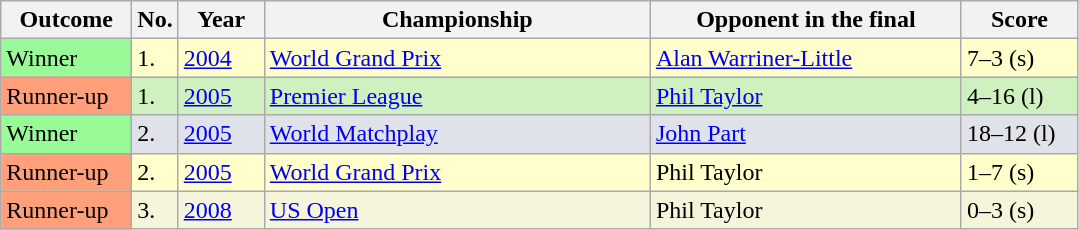<table class="sortable wikitable">
<tr>
<th style="width:80px;">Outcome</th>
<th style="width:20px;">No.</th>
<th style="width:50px;">Year</th>
<th style="width:250px;">Championship</th>
<th style="width:200px;">Opponent in the final</th>
<th style="width:70px;">Score</th>
</tr>
<tr style="background:#ffc;">
<td style="background:#98FB98">Winner</td>
<td>1.</td>
<td><a href='#'>2004</a></td>
<td><a href='#'>World Grand Prix</a></td>
<td> <a href='#'>Alan Warriner-Little</a></td>
<td>7–3 (s)</td>
</tr>
<tr style="background:#d0f0c0;">
<td style="background:#ffa07a;">Runner-up</td>
<td>1.</td>
<td><a href='#'>2005</a></td>
<td><a href='#'>Premier League</a></td>
<td> <a href='#'>Phil Taylor</a></td>
<td>4–16 (l)</td>
</tr>
<tr style="background:#dfe2e9;">
<td style="background:#98FB98">Winner</td>
<td>2.</td>
<td><a href='#'>2005</a></td>
<td><a href='#'>World Matchplay</a></td>
<td> <a href='#'>John Part</a></td>
<td>18–12 (l)</td>
</tr>
<tr style="background:#ffc;">
<td style="background:#ffa07a;">Runner-up</td>
<td>2.</td>
<td><a href='#'>2005</a></td>
<td><a href='#'>World Grand Prix</a></td>
<td> Phil Taylor</td>
<td>1–7 (s)</td>
</tr>
<tr bgcolor="beige">
<td style="background:#ffa07a;">Runner-up</td>
<td>3.</td>
<td><a href='#'>2008</a></td>
<td><a href='#'>US Open</a></td>
<td> Phil Taylor</td>
<td>0–3 (s)</td>
</tr>
</table>
